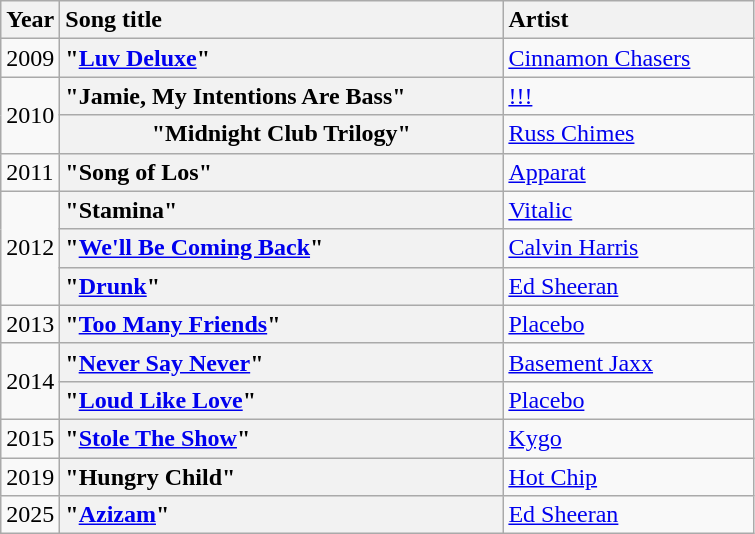<table class="wikitable plainrowheaders" style="text-align:left;">
<tr>
<th style="text-align:left;">Year</th>
<th style="text-align:left; width:18em;">Song title</th>
<th style="text-align:left; width:10em;">Artist</th>
</tr>
<tr>
<td>2009</td>
<th scope="row" style="text-align:left;">"<a href='#'>Luv Deluxe</a>"</th>
<td style="text-align:left;"><a href='#'>Cinnamon Chasers</a></td>
</tr>
<tr>
<td rowspan="2">2010</td>
<th scope="row" style="text-align:left;">"Jamie, My Intentions Are Bass"</th>
<td style="text-align:left;"><a href='#'>!!!</a></td>
</tr>
<tr>
<th scope="row">"Midnight Club Trilogy"</th>
<td style="text-align:left;"><a href='#'>Russ Chimes</a></td>
</tr>
<tr>
<td>2011</td>
<th scope="row" style="text-align:left;">"Song of Los"</th>
<td style="text-align:left;"><a href='#'>Apparat</a></td>
</tr>
<tr>
<td rowspan="3">2012</td>
<th scope="row" style="text-align:left;">"Stamina"</th>
<td style="text-align:left;"><a href='#'>Vitalic</a></td>
</tr>
<tr>
<th scope="row" style="text-align:left;">"<a href='#'>We'll Be Coming Back</a>"</th>
<td style="text-align:left;"><a href='#'>Calvin Harris</a></td>
</tr>
<tr>
<th scope="row" style="text-align:left;">"<a href='#'>Drunk</a>"</th>
<td style="text-align:left;"><a href='#'>Ed Sheeran</a></td>
</tr>
<tr>
<td>2013</td>
<th scope="row" style="text-align:left;">"<a href='#'>Too Many Friends</a>"</th>
<td style="text-align:left;"><a href='#'>Placebo</a></td>
</tr>
<tr>
<td rowspan="2">2014</td>
<th scope="row" style="text-align:left;">"<a href='#'>Never Say Never</a>"</th>
<td style="text-align:left;"><a href='#'>Basement Jaxx</a></td>
</tr>
<tr>
<th scope="row" style="text-align:left;">"<a href='#'>Loud Like Love</a>"</th>
<td style="text-align:left;"><a href='#'>Placebo</a></td>
</tr>
<tr>
<td>2015</td>
<th scope="row" style="text-align:left;">"<a href='#'>Stole The Show</a>"</th>
<td style="text-align:left;"><a href='#'>Kygo</a></td>
</tr>
<tr>
<td>2019</td>
<th scope="row" style="text-align:left;">"Hungry Child"</th>
<td style="text-align:left;"><a href='#'>Hot Chip</a></td>
</tr>
<tr>
<td>2025</td>
<th scope="row" style="text-align:left;">"<a href='#'>Azizam</a>"</th>
<td style="text-align:left;"><a href='#'>Ed Sheeran</a></td>
</tr>
</table>
